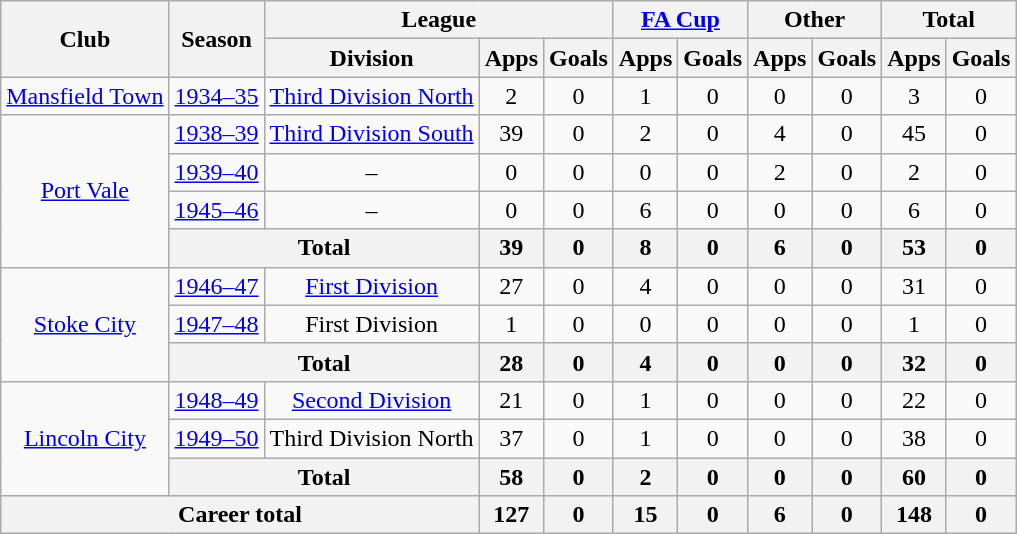<table class="wikitable" style="text-align:center">
<tr>
<th rowspan="2">Club</th>
<th rowspan="2">Season</th>
<th colspan="3">League</th>
<th colspan="2"><a href='#'>FA Cup</a></th>
<th colspan="2">Other</th>
<th colspan="2">Total</th>
</tr>
<tr>
<th>Division</th>
<th>Apps</th>
<th>Goals</th>
<th>Apps</th>
<th>Goals</th>
<th>Apps</th>
<th>Goals</th>
<th>Apps</th>
<th>Goals</th>
</tr>
<tr>
<td><a href='#'>Mansfield Town</a></td>
<td><a href='#'>1934–35</a></td>
<td><a href='#'>Third Division North</a></td>
<td>2</td>
<td>0</td>
<td>1</td>
<td>0</td>
<td>0</td>
<td>0</td>
<td>3</td>
<td>0</td>
</tr>
<tr>
<td rowspan="4"><a href='#'>Port Vale</a></td>
<td><a href='#'>1938–39</a></td>
<td><a href='#'>Third Division South</a></td>
<td>39</td>
<td>0</td>
<td>2</td>
<td>0</td>
<td>4</td>
<td>0</td>
<td>45</td>
<td>0</td>
</tr>
<tr>
<td><a href='#'>1939–40</a></td>
<td>–</td>
<td>0</td>
<td>0</td>
<td>0</td>
<td>0</td>
<td>2</td>
<td>0</td>
<td>2</td>
<td>0</td>
</tr>
<tr>
<td><a href='#'>1945–46</a></td>
<td>–</td>
<td>0</td>
<td>0</td>
<td>6</td>
<td>0</td>
<td>0</td>
<td>0</td>
<td>6</td>
<td>0</td>
</tr>
<tr>
<th colspan="2">Total</th>
<th>39</th>
<th>0</th>
<th>8</th>
<th>0</th>
<th>6</th>
<th>0</th>
<th>53</th>
<th>0</th>
</tr>
<tr>
<td rowspan="3"><a href='#'>Stoke City</a></td>
<td><a href='#'>1946–47</a></td>
<td><a href='#'>First Division</a></td>
<td>27</td>
<td>0</td>
<td>4</td>
<td>0</td>
<td>0</td>
<td>0</td>
<td>31</td>
<td>0</td>
</tr>
<tr>
<td><a href='#'>1947–48</a></td>
<td>First Division</td>
<td>1</td>
<td>0</td>
<td>0</td>
<td>0</td>
<td>0</td>
<td>0</td>
<td>1</td>
<td>0</td>
</tr>
<tr>
<th colspan="2">Total</th>
<th>28</th>
<th>0</th>
<th>4</th>
<th>0</th>
<th>0</th>
<th>0</th>
<th>32</th>
<th>0</th>
</tr>
<tr>
<td rowspan="3"><a href='#'>Lincoln City</a></td>
<td><a href='#'>1948–49</a></td>
<td><a href='#'>Second Division</a></td>
<td>21</td>
<td>0</td>
<td>1</td>
<td>0</td>
<td>0</td>
<td>0</td>
<td>22</td>
<td>0</td>
</tr>
<tr>
<td><a href='#'>1949–50</a></td>
<td>Third Division North</td>
<td>37</td>
<td>0</td>
<td>1</td>
<td>0</td>
<td>0</td>
<td>0</td>
<td>38</td>
<td>0</td>
</tr>
<tr>
<th colspan="2">Total</th>
<th>58</th>
<th>0</th>
<th>2</th>
<th>0</th>
<th>0</th>
<th>0</th>
<th>60</th>
<th>0</th>
</tr>
<tr>
<th colspan=3>Career total</th>
<th>127</th>
<th>0</th>
<th>15</th>
<th>0</th>
<th>6</th>
<th>0</th>
<th>148</th>
<th>0</th>
</tr>
</table>
